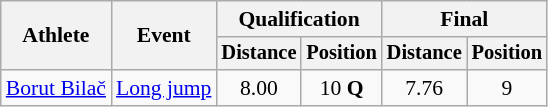<table class=wikitable style="font-size:90%">
<tr>
<th rowspan="2">Athlete</th>
<th rowspan="2">Event</th>
<th colspan="2">Qualification</th>
<th colspan="2">Final</th>
</tr>
<tr style="font-size:95%">
<th>Distance</th>
<th>Position</th>
<th>Distance</th>
<th>Position</th>
</tr>
<tr align=center>
<td align=left><a href='#'>Borut Bilač</a></td>
<td align=left><a href='#'>Long jump</a></td>
<td>8.00</td>
<td>10 <strong>Q</strong></td>
<td>7.76</td>
<td>9</td>
</tr>
</table>
